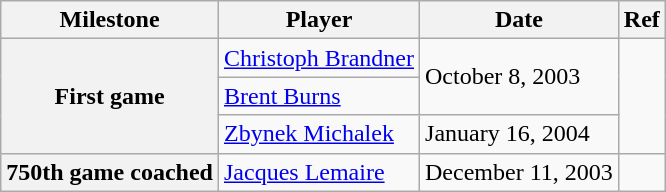<table class="wikitable">
<tr>
<th scope="col">Milestone</th>
<th scope="col">Player</th>
<th scope="col">Date</th>
<th scope="col">Ref</th>
</tr>
<tr>
<th rowspan=3>First game</th>
<td><a href='#'>Christoph Brandner</a></td>
<td rowspan=2>October 8, 2003</td>
<td rowspan=3></td>
</tr>
<tr>
<td><a href='#'>Brent Burns</a></td>
</tr>
<tr>
<td><a href='#'>Zbynek Michalek</a></td>
<td>January 16, 2004</td>
</tr>
<tr>
<th>750th game coached</th>
<td><a href='#'>Jacques Lemaire</a></td>
<td>December 11, 2003</td>
<td></td>
</tr>
</table>
